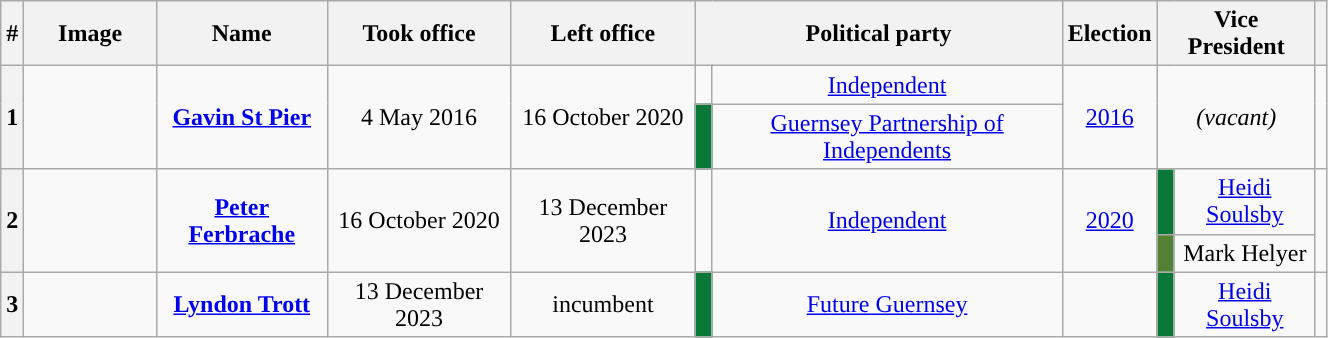<table class="wikitable" style="text-align:center; width:70%;">
<tr>
<th scope="col">#</th>
<th scope="col">Image</th>
<th scope="col">Name</th>
<th scope="col">Took office</th>
<th scope="col">Left office</th>
<th scope="col" colspan="2">Political party</th>
<th scope="col">Election</th>
<th scope="col" colspan="2">Vice President</th>
<th scope="col"></th>
</tr>
<tr>
<th scope="row" rowspan="2">1</th>
<td rowspan="2" style="width:10%;"></td>
<td rowspan="2"><strong><a href='#'>Gavin St Pier</a></strong><br></td>
<td rowspan="2">4 May 2016</td>
<td rowspan="2">16 October 2020</td>
<td style="width:1%; background-color:"> </td>
<td><a href='#'>Independent</a><br></td>
<td rowspan="2"><a href='#'>2016</a></td>
<td rowspan="2" colspan="2"><em>(vacant)</em></td>
<td rowspan="2"></td>
</tr>
<tr>
<td style="background-color:#0A7836;"> </td>
<td><a href='#'>Guernsey Partnership of Independents</a><br></td>
</tr>
<tr>
<th scope="row" rowspan="2">2</th>
<td rowspan="2"></td>
<td rowspan="2"><strong><a href='#'>Peter Ferbrache</a></strong><br></td>
<td rowspan="2">16 October 2020</td>
<td rowspan="2">13 December 2023</td>
<td rowspan="2" style="background-color:"> </td>
<td rowspan="2"><a href='#'>Independent</a></td>
<td rowspan="2"><a href='#'>2020</a></td>
<td style="background-color:#0A7836;"> </td>
<td><a href='#'>Heidi Soulsby</a> <br></td>
<td rowspan="2" style="text-align: center;"> <br> </td>
</tr>
<tr>
<td style="background:#548235"> </td>
<td>Mark Helyer</td>
</tr>
<tr>
<th scope="row">3</th>
<td></td>
<td><strong><a href='#'>Lyndon Trott</a></strong><br></td>
<td>13 December 2023</td>
<td>incumbent</td>
<td style="background-color:#0A7836;"> </td>
<td><a href='#'>Future Guernsey</a></td>
<td></td>
<td style="background-color:#0A7836;"> </td>
<td><a href='#'>Heidi Soulsby</a></td>
<td style="text-align: center;"></td>
</tr>
</table>
